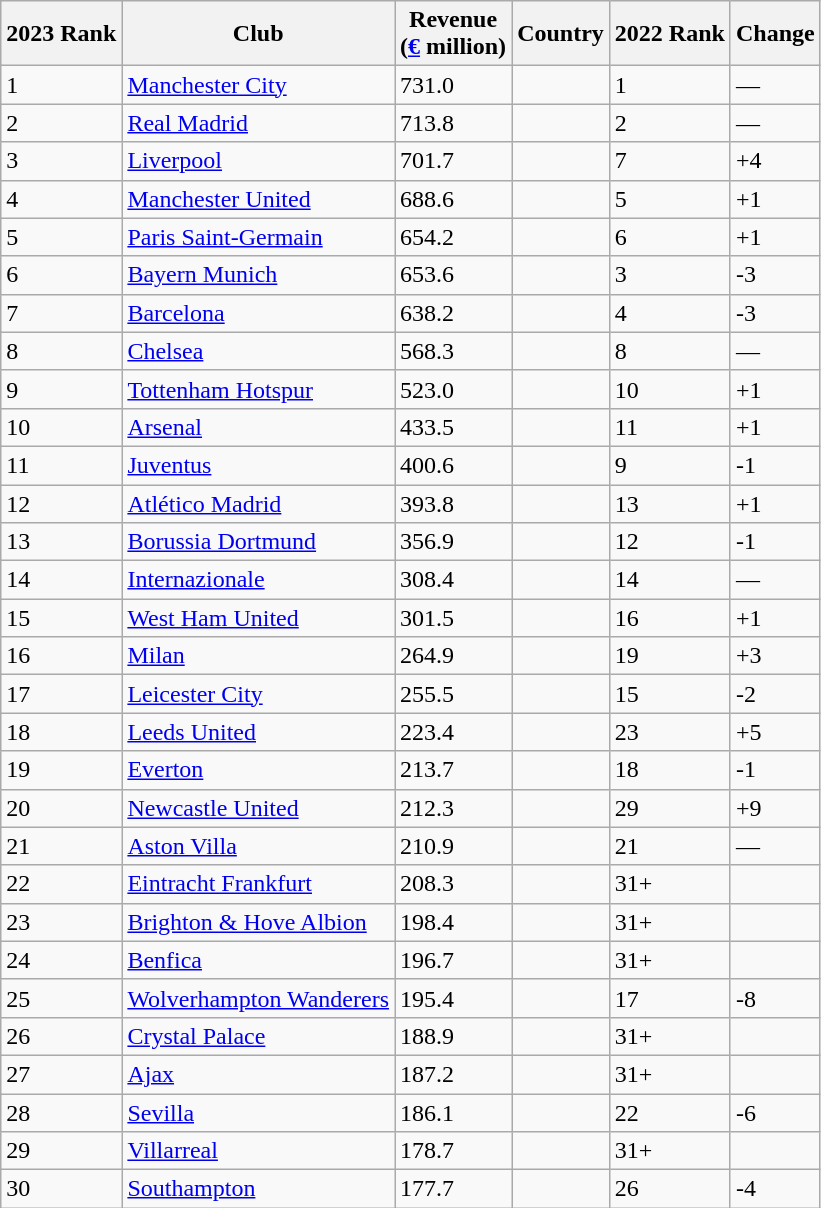<table class="wikitable sortable">
<tr>
<th>2023 Rank</th>
<th>Club</th>
<th>Revenue <br>(<a href='#'>€</a> million)</th>
<th>Country</th>
<th>2022 Rank</th>
<th>Change</th>
</tr>
<tr>
<td>1</td>
<td><a href='#'>Manchester City</a></td>
<td>731.0</td>
<td></td>
<td>1</td>
<td> —</td>
</tr>
<tr>
<td>2</td>
<td><a href='#'>Real Madrid</a></td>
<td>713.8</td>
<td></td>
<td>2</td>
<td> —</td>
</tr>
<tr>
<td>3</td>
<td><a href='#'>Liverpool</a></td>
<td>701.7</td>
<td></td>
<td>7</td>
<td> +4</td>
</tr>
<tr>
<td>4</td>
<td><a href='#'>Manchester United</a></td>
<td>688.6</td>
<td></td>
<td>5</td>
<td> +1</td>
</tr>
<tr>
<td>5</td>
<td><a href='#'>Paris Saint-Germain</a></td>
<td>654.2</td>
<td></td>
<td>6</td>
<td> +1</td>
</tr>
<tr>
<td>6</td>
<td><a href='#'>Bayern Munich</a></td>
<td>653.6</td>
<td></td>
<td>3</td>
<td> -3</td>
</tr>
<tr>
<td>7</td>
<td><a href='#'>Barcelona</a></td>
<td>638.2</td>
<td></td>
<td>4</td>
<td> -3</td>
</tr>
<tr>
<td>8</td>
<td><a href='#'>Chelsea</a></td>
<td>568.3</td>
<td></td>
<td>8</td>
<td> —</td>
</tr>
<tr>
<td>9</td>
<td><a href='#'>Tottenham Hotspur</a></td>
<td>523.0</td>
<td></td>
<td>10</td>
<td> +1</td>
</tr>
<tr>
<td>10</td>
<td><a href='#'>Arsenal</a></td>
<td>433.5</td>
<td></td>
<td>11</td>
<td> +1</td>
</tr>
<tr>
<td>11</td>
<td><a href='#'>Juventus</a></td>
<td>400.6</td>
<td></td>
<td>9</td>
<td> -1</td>
</tr>
<tr>
<td>12</td>
<td><a href='#'>Atlético Madrid</a></td>
<td>393.8</td>
<td></td>
<td>13</td>
<td> +1</td>
</tr>
<tr>
<td>13</td>
<td><a href='#'>Borussia Dortmund</a></td>
<td>356.9</td>
<td></td>
<td>12</td>
<td> -1</td>
</tr>
<tr>
<td>14</td>
<td><a href='#'>Internazionale</a></td>
<td>308.4</td>
<td></td>
<td>14</td>
<td> —</td>
</tr>
<tr>
<td>15</td>
<td><a href='#'>West Ham United</a></td>
<td>301.5</td>
<td></td>
<td>16</td>
<td> +1</td>
</tr>
<tr>
<td>16</td>
<td><a href='#'>Milan</a></td>
<td>264.9</td>
<td></td>
<td>19</td>
<td> +3</td>
</tr>
<tr>
<td>17</td>
<td><a href='#'>Leicester City</a></td>
<td>255.5</td>
<td></td>
<td>15</td>
<td> -2</td>
</tr>
<tr>
<td>18</td>
<td><a href='#'>Leeds United</a></td>
<td>223.4</td>
<td></td>
<td>23</td>
<td> +5</td>
</tr>
<tr>
<td>19</td>
<td><a href='#'>Everton</a></td>
<td>213.7</td>
<td></td>
<td>18</td>
<td> -1</td>
</tr>
<tr>
<td>20</td>
<td><a href='#'>Newcastle United</a></td>
<td>212.3</td>
<td></td>
<td>29</td>
<td> +9</td>
</tr>
<tr>
<td>21</td>
<td><a href='#'>Aston Villa</a></td>
<td>210.9</td>
<td></td>
<td>21</td>
<td> —</td>
</tr>
<tr>
<td>22</td>
<td><a href='#'>Eintracht Frankfurt</a></td>
<td>208.3</td>
<td></td>
<td>31+</td>
<td></td>
</tr>
<tr>
<td>23</td>
<td><a href='#'>Brighton & Hove Albion</a></td>
<td>198.4</td>
<td></td>
<td>31+</td>
<td></td>
</tr>
<tr>
<td>24</td>
<td><a href='#'>Benfica</a></td>
<td>196.7</td>
<td></td>
<td>31+</td>
<td></td>
</tr>
<tr>
<td>25</td>
<td><a href='#'>Wolverhampton Wanderers</a></td>
<td>195.4</td>
<td></td>
<td>17</td>
<td> -8</td>
</tr>
<tr>
<td>26</td>
<td><a href='#'>Crystal Palace</a></td>
<td>188.9</td>
<td></td>
<td>31+</td>
<td></td>
</tr>
<tr>
<td>27</td>
<td><a href='#'>Ajax</a></td>
<td>187.2</td>
<td></td>
<td>31+</td>
<td></td>
</tr>
<tr>
<td>28</td>
<td><a href='#'>Sevilla</a></td>
<td>186.1</td>
<td></td>
<td>22</td>
<td> -6</td>
</tr>
<tr>
<td>29</td>
<td><a href='#'>Villarreal</a></td>
<td>178.7</td>
<td></td>
<td>31+</td>
<td></td>
</tr>
<tr>
<td>30</td>
<td><a href='#'>Southampton</a></td>
<td>177.7</td>
<td></td>
<td>26</td>
<td> -4</td>
</tr>
</table>
